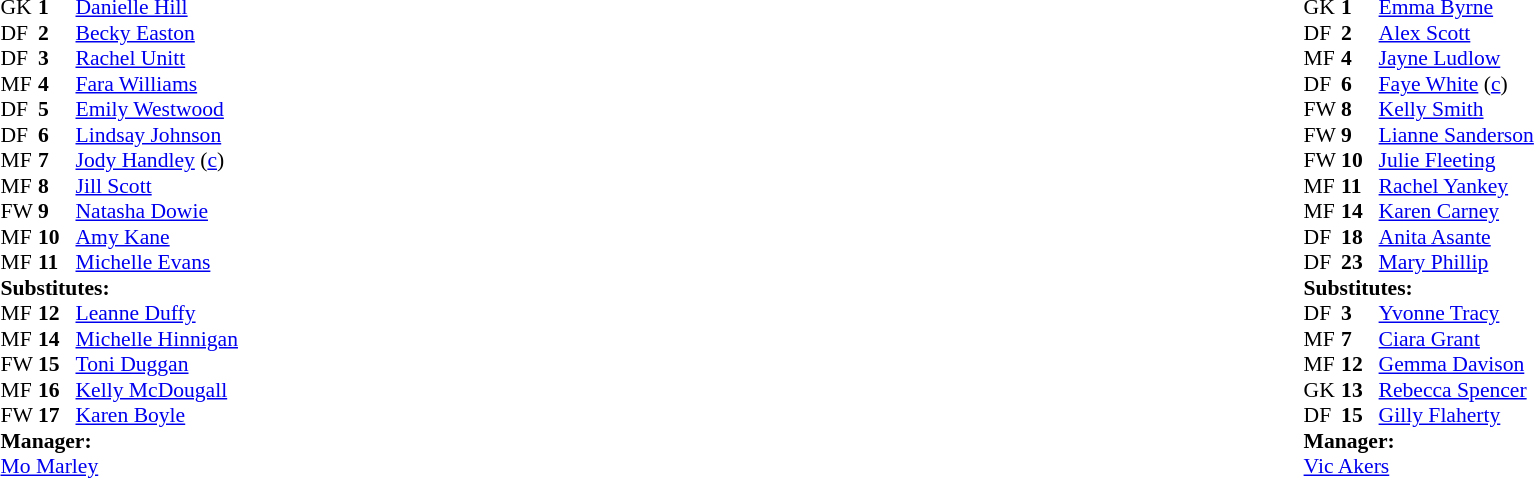<table width="100%">
<tr>
<td valign="top" width="50%"><br><table style="font-size: 90%" cellspacing="0" cellpadding="0">
<tr>
<th width=25></th>
<th width=25></th>
</tr>
<tr>
<td>GK</td>
<td><strong>1</strong></td>
<td> <a href='#'>Danielle Hill</a></td>
</tr>
<tr>
<td>DF</td>
<td><strong>2</strong></td>
<td> <a href='#'>Becky Easton</a></td>
<td></td>
<td></td>
</tr>
<tr>
<td>DF</td>
<td><strong>3</strong></td>
<td> <a href='#'>Rachel Unitt</a></td>
</tr>
<tr>
<td>MF</td>
<td><strong>4</strong></td>
<td> <a href='#'>Fara Williams</a></td>
</tr>
<tr>
<td>DF</td>
<td><strong>5</strong></td>
<td> <a href='#'>Emily Westwood</a></td>
</tr>
<tr>
<td>DF</td>
<td><strong>6</strong></td>
<td> <a href='#'>Lindsay Johnson</a></td>
</tr>
<tr>
<td>MF</td>
<td><strong>7</strong></td>
<td> <a href='#'>Jody Handley</a> (<a href='#'>c</a>)</td>
</tr>
<tr>
<td>MF</td>
<td><strong>8</strong></td>
<td> <a href='#'>Jill Scott</a></td>
</tr>
<tr>
<td>FW</td>
<td><strong>9</strong></td>
<td> <a href='#'>Natasha Dowie</a></td>
<td></td>
</tr>
<tr>
<td>MF</td>
<td><strong>10</strong></td>
<td> <a href='#'>Amy Kane</a></td>
</tr>
<tr>
<td>MF</td>
<td><strong>11</strong></td>
<td> <a href='#'>Michelle Evans</a></td>
</tr>
<tr>
<td colspan=4><strong>Substitutes:</strong></td>
</tr>
<tr>
<td>MF</td>
<td><strong>12</strong></td>
<td> <a href='#'>Leanne Duffy</a></td>
</tr>
<tr>
<td>MF</td>
<td><strong>14</strong></td>
<td> <a href='#'>Michelle Hinnigan</a></td>
<td></td>
<td></td>
</tr>
<tr>
<td>FW</td>
<td><strong>15</strong></td>
<td> <a href='#'>Toni Duggan</a></td>
<td></td>
<td></td>
</tr>
<tr>
<td>MF</td>
<td><strong>16</strong></td>
<td> <a href='#'>Kelly McDougall</a></td>
</tr>
<tr>
<td>FW</td>
<td><strong>17</strong></td>
<td> <a href='#'>Karen Boyle</a></td>
</tr>
<tr>
<td colspan=4><strong>Manager:</strong></td>
</tr>
<tr>
<td colspan="4"> <a href='#'>Mo Marley</a></td>
</tr>
</table>
</td>
<td valign="top"></td>
<td valign="top" width="50%"><br><table style="font-size: 90%" cellspacing="0" cellpadding="0" align=center>
<tr>
<th width=25></th>
<th width=25></th>
</tr>
<tr>
<td>GK</td>
<td><strong>1</strong></td>
<td> <a href='#'>Emma Byrne</a></td>
</tr>
<tr>
<td>DF</td>
<td><strong>2</strong></td>
<td> <a href='#'>Alex Scott</a></td>
</tr>
<tr>
<td>MF</td>
<td><strong>4</strong></td>
<td> <a href='#'>Jayne Ludlow</a></td>
</tr>
<tr>
<td>DF</td>
<td><strong>6</strong></td>
<td> <a href='#'>Faye White</a> (<a href='#'>c</a>)</td>
<td></td>
<td></td>
</tr>
<tr>
<td>FW</td>
<td><strong>8</strong></td>
<td> <a href='#'>Kelly Smith</a></td>
</tr>
<tr>
<td>FW</td>
<td><strong>9</strong></td>
<td> <a href='#'>Lianne Sanderson</a></td>
<td></td>
<td></td>
</tr>
<tr>
<td>FW</td>
<td><strong>10</strong></td>
<td> <a href='#'>Julie Fleeting</a></td>
</tr>
<tr>
<td>MF</td>
<td><strong>11</strong></td>
<td> <a href='#'>Rachel Yankey</a></td>
</tr>
<tr>
<td>MF</td>
<td><strong>14</strong></td>
<td> <a href='#'>Karen Carney</a></td>
</tr>
<tr>
<td>DF</td>
<td><strong>18</strong></td>
<td> <a href='#'>Anita Asante</a></td>
</tr>
<tr>
<td>DF</td>
<td><strong>23</strong></td>
<td> <a href='#'>Mary Phillip</a></td>
</tr>
<tr>
<td colspan=4><strong>Substitutes:</strong></td>
</tr>
<tr>
<td>DF</td>
<td><strong>3</strong></td>
<td> <a href='#'>Yvonne Tracy</a></td>
</tr>
<tr>
<td>MF</td>
<td><strong>7</strong></td>
<td> <a href='#'>Ciara Grant</a></td>
<td></td>
<td></td>
</tr>
<tr>
<td>MF</td>
<td><strong>12</strong></td>
<td> <a href='#'>Gemma Davison</a></td>
<td></td>
<td></td>
</tr>
<tr>
<td>GK</td>
<td><strong>13</strong></td>
<td> <a href='#'>Rebecca Spencer</a></td>
</tr>
<tr>
<td>DF</td>
<td><strong>15</strong></td>
<td> <a href='#'>Gilly Flaherty</a></td>
</tr>
<tr>
<td colspan=4><strong>Manager:</strong></td>
</tr>
<tr>
<td colspan="4"> <a href='#'>Vic Akers</a></td>
</tr>
</table>
</td>
</tr>
</table>
